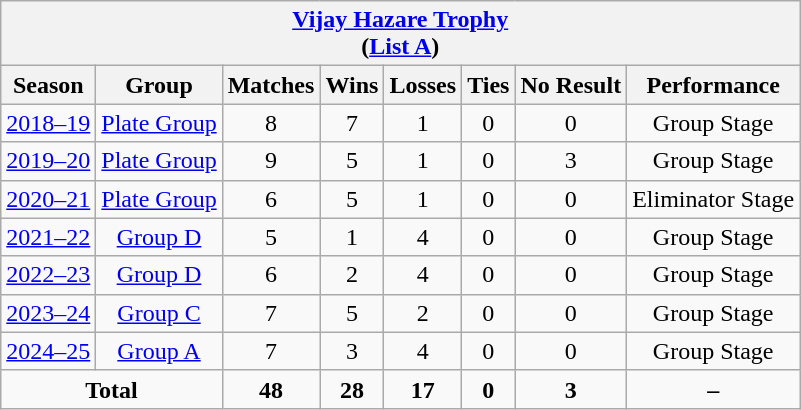<table class="wikitable sortable" style="text-align:center">
<tr>
<th colspan="8"><a href='#'>Vijay Hazare Trophy</a><br>(<a href='#'>List A</a>)</th>
</tr>
<tr>
<th>Season</th>
<th>Group</th>
<th>Matches</th>
<th>Wins</th>
<th>Losses</th>
<th>Ties</th>
<th>No Result</th>
<th>Performance</th>
</tr>
<tr>
<td><a href='#'>2018–19</a></td>
<td><a href='#'>Plate Group</a></td>
<td>8</td>
<td>7</td>
<td>1</td>
<td>0</td>
<td>0</td>
<td>Group Stage</td>
</tr>
<tr>
<td><a href='#'>2019–20</a></td>
<td><a href='#'>Plate Group</a></td>
<td>9</td>
<td>5</td>
<td>1</td>
<td>0</td>
<td>3</td>
<td>Group Stage</td>
</tr>
<tr>
<td><a href='#'>2020–21</a></td>
<td><a href='#'>Plate Group</a></td>
<td>6</td>
<td>5</td>
<td>1</td>
<td>0</td>
<td>0</td>
<td>Eliminator Stage</td>
</tr>
<tr>
<td><a href='#'>2021–22</a></td>
<td><a href='#'>Group D</a></td>
<td>5</td>
<td>1</td>
<td>4</td>
<td>0</td>
<td>0</td>
<td>Group Stage</td>
</tr>
<tr>
<td><a href='#'>2022–23</a></td>
<td><a href='#'>Group D</a></td>
<td>6</td>
<td>2</td>
<td>4</td>
<td>0</td>
<td>0</td>
<td>Group Stage</td>
</tr>
<tr>
<td><a href='#'>2023–24</a></td>
<td><a href='#'>Group C</a></td>
<td>7</td>
<td>5</td>
<td>2</td>
<td>0</td>
<td>0</td>
<td>Group Stage</td>
</tr>
<tr>
<td><a href='#'>2024–25</a></td>
<td><a href='#'>Group A</a></td>
<td>7</td>
<td>3</td>
<td>4</td>
<td>0</td>
<td>0</td>
<td>Group Stage</td>
</tr>
<tr>
<td colspan="2"><strong>Total</strong></td>
<td><strong>48</strong></td>
<td><strong>28</strong></td>
<td><strong>17</strong></td>
<td><strong>0</strong></td>
<td><strong>3</strong></td>
<td><strong>–</strong></td>
</tr>
</table>
